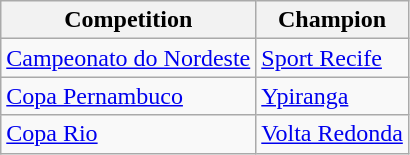<table class="wikitable">
<tr>
<th>Competition</th>
<th>Champion</th>
</tr>
<tr>
<td><a href='#'>Campeonato do Nordeste</a></td>
<td><a href='#'>Sport Recife</a></td>
</tr>
<tr>
<td><a href='#'>Copa Pernambuco</a></td>
<td><a href='#'>Ypiranga</a></td>
</tr>
<tr>
<td><a href='#'>Copa Rio</a></td>
<td><a href='#'>Volta Redonda</a></td>
</tr>
</table>
